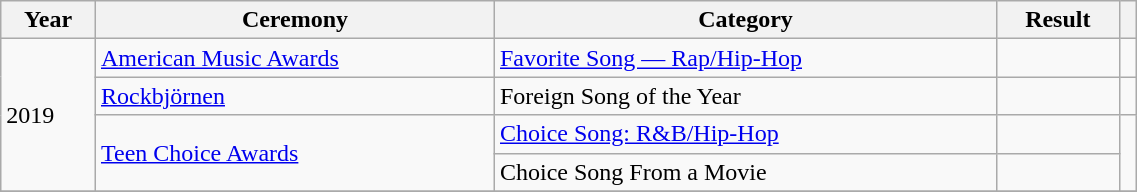<table class="wikitable sortable plainrowheaders" style="width: 60%;">
<tr>
<th scope="col">Year</th>
<th scope="col">Ceremony</th>
<th scope="col">Category</th>
<th scope="col">Result</th>
<th scope="col" class="unsortable"></th>
</tr>
<tr>
<td rowspan="4">2019</td>
<td><a href='#'>American Music Awards</a></td>
<td><a href='#'>Favorite Song — Rap/Hip-Hop</a></td>
<td></td>
<td style="text-align:center;"></td>
</tr>
<tr>
<td><a href='#'>Rockbjörnen</a></td>
<td>Foreign Song of the Year</td>
<td></td>
<td style="text-align:center;"></td>
</tr>
<tr>
<td rowspan="2"><a href='#'>Teen Choice Awards</a></td>
<td><a href='#'>Choice Song: R&B/Hip-Hop</a></td>
<td></td>
<td style="text-align:center;" rowspan="2"></td>
</tr>
<tr>
<td>Choice Song From a Movie</td>
<td></td>
</tr>
<tr>
</tr>
</table>
